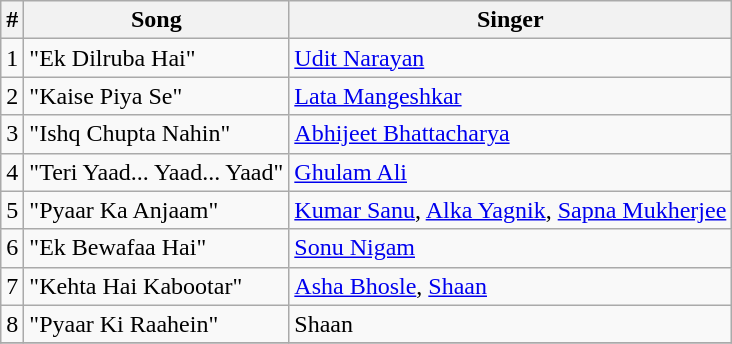<table class="wikitable sortable">
<tr>
<th>#</th>
<th>Song</th>
<th>Singer</th>
</tr>
<tr>
<td>1</td>
<td>"Ek Dilruba Hai"</td>
<td><a href='#'>Udit Narayan</a></td>
</tr>
<tr>
<td>2</td>
<td>"Kaise Piya Se"</td>
<td><a href='#'>Lata Mangeshkar</a></td>
</tr>
<tr>
<td>3</td>
<td>"Ishq Chupta Nahin"</td>
<td><a href='#'>Abhijeet Bhattacharya</a></td>
</tr>
<tr>
<td>4</td>
<td>"Teri Yaad... Yaad... Yaad"</td>
<td><a href='#'>Ghulam Ali</a></td>
</tr>
<tr>
<td>5</td>
<td>"Pyaar Ka Anjaam"</td>
<td><a href='#'>Kumar Sanu</a>, <a href='#'>Alka Yagnik</a>, <a href='#'>Sapna Mukherjee</a></td>
</tr>
<tr>
<td>6</td>
<td>"Ek Bewafaa Hai"</td>
<td><a href='#'>Sonu Nigam</a></td>
</tr>
<tr>
<td>7</td>
<td>"Kehta Hai Kabootar"</td>
<td><a href='#'>Asha Bhosle</a>, <a href='#'>Shaan</a></td>
</tr>
<tr>
<td>8</td>
<td>"Pyaar Ki Raahein"</td>
<td>Shaan</td>
</tr>
<tr>
</tr>
</table>
